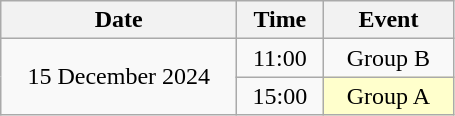<table class = "wikitable" style="text-align:center;">
<tr>
<th width=150>Date</th>
<th width=50>Time</th>
<th width=80>Event</th>
</tr>
<tr>
<td rowspan="2">15 December 2024</td>
<td>11:00</td>
<td>Group B</td>
</tr>
<tr>
<td>15:00</td>
<td bgcolor="ffffcc">Group A</td>
</tr>
</table>
